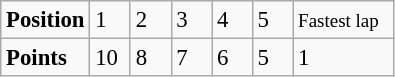<table class="wikitable" style="font-size: 95%;">
<tr>
<td><strong>Position</strong></td>
<td width=20>1</td>
<td width=20>2</td>
<td width=20>3</td>
<td width=20>4</td>
<td width=20>5</td>
<td width=60><small>Fastest lap</small></td>
</tr>
<tr>
<td><strong>Points</strong></td>
<td>10</td>
<td>8</td>
<td>7</td>
<td>6</td>
<td>5</td>
<td>1</td>
</tr>
</table>
